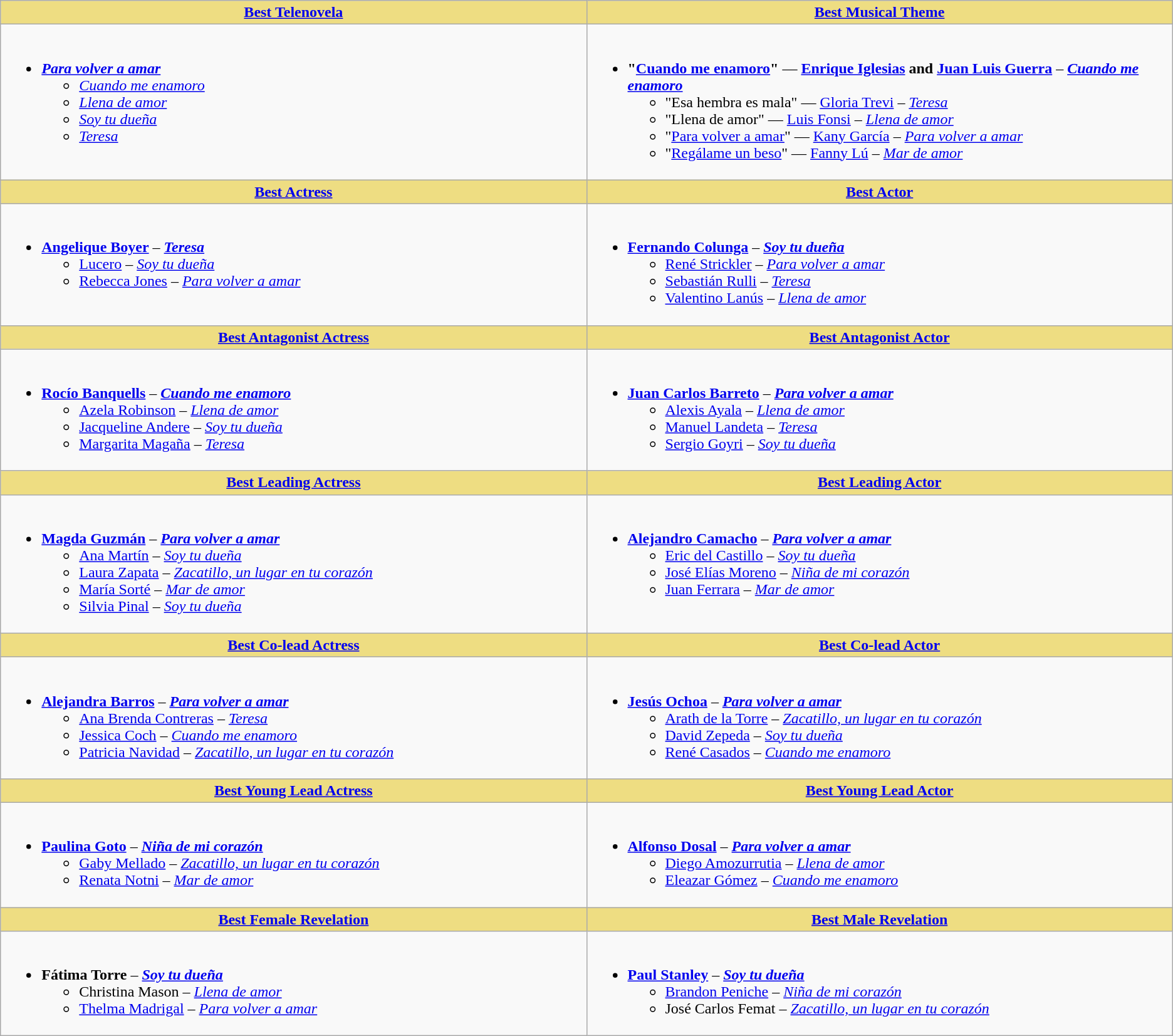<table class="wikitable">
<tr>
<th style="background:#EEDD82; width:50%"><a href='#'>Best Telenovela</a></th>
<th style="background:#EEDD82; width:50%"><a href='#'>Best Musical Theme</a></th>
</tr>
<tr>
<td valign="top"><br><ul><li><strong><em><a href='#'>Para volver a amar</a></em></strong><ul><li><em><a href='#'>Cuando me enamoro</a></em></li><li><em><a href='#'>Llena de amor</a></em></li><li><em><a href='#'>Soy tu dueña</a></em></li><li><em><a href='#'>Teresa</a></em></li></ul></li></ul></td>
<td valign="top"><br><ul><li><strong>"<a href='#'>Cuando me enamoro</a>"</strong> — <strong><a href='#'>Enrique Iglesias</a> and <a href='#'>Juan Luis Guerra</a></strong> – <strong><em><a href='#'>Cuando me enamoro</a></em></strong><ul><li>"Esa hembra es mala" — <a href='#'>Gloria Trevi</a> – <em><a href='#'>Teresa</a></em></li><li>"Llena de amor" — <a href='#'>Luis Fonsi</a> – <em><a href='#'>Llena de amor</a></em></li><li>"<a href='#'>Para volver a amar</a>" — <a href='#'>Kany García</a> – <em><a href='#'>Para volver a amar</a></em></li><li>"<a href='#'>Regálame un beso</a>" — <a href='#'>Fanny Lú</a> – <em><a href='#'>Mar de amor</a></em></li></ul></li></ul></td>
</tr>
<tr>
<th style="background:#EEDD82; width:50%"><a href='#'>Best Actress</a></th>
<th style="background:#EEDD82; width:50%"><a href='#'>Best Actor</a></th>
</tr>
<tr>
<td valign="top"><br><ul><li><strong><a href='#'>Angelique Boyer</a></strong> – <strong><em><a href='#'>Teresa</a></em></strong><ul><li><a href='#'>Lucero</a> – <em><a href='#'>Soy tu dueña</a></em></li><li><a href='#'>Rebecca Jones</a> – <em><a href='#'>Para volver a amar</a></em></li></ul></li></ul></td>
<td valign="top"><br><ul><li><strong><a href='#'>Fernando Colunga</a></strong> – <strong><em><a href='#'>Soy tu dueña</a></em></strong><ul><li><a href='#'>René Strickler</a> – <em><a href='#'>Para volver a amar</a></em></li><li><a href='#'>Sebastián Rulli</a> – <em><a href='#'>Teresa</a></em></li><li><a href='#'>Valentino Lanús</a> – <em><a href='#'>Llena de amor</a></em></li></ul></li></ul></td>
</tr>
<tr>
<th style="background:#EEDD82; width:50%"><a href='#'>Best Antagonist Actress</a></th>
<th style="background:#EEDD82; width:50%"><a href='#'>Best Antagonist Actor</a></th>
</tr>
<tr>
<td valign="top"><br><ul><li><strong><a href='#'>Rocío Banquells</a></strong> – <strong><em><a href='#'>Cuando me enamoro</a></em></strong><ul><li><a href='#'>Azela Robinson</a> – <em><a href='#'>Llena de amor</a></em></li><li><a href='#'>Jacqueline Andere</a> – <em><a href='#'>Soy tu dueña</a></em></li><li><a href='#'>Margarita Magaña</a> – <em><a href='#'>Teresa</a></em></li></ul></li></ul></td>
<td valign="top"><br><ul><li><strong><a href='#'>Juan Carlos Barreto</a></strong> – <strong><em><a href='#'>Para volver a amar</a></em></strong><ul><li><a href='#'>Alexis Ayala</a> – <em><a href='#'>Llena de amor</a></em></li><li><a href='#'>Manuel Landeta</a> – <em><a href='#'>Teresa</a></em></li><li><a href='#'>Sergio Goyri</a> – <em><a href='#'>Soy tu dueña</a></em></li></ul></li></ul></td>
</tr>
<tr>
<th style="background:#EEDD82; width:50%"><a href='#'>Best Leading Actress</a></th>
<th style="background:#EEDD82; width:50%"><a href='#'>Best Leading Actor</a></th>
</tr>
<tr>
<td valign="top"><br><ul><li><strong><a href='#'>Magda Guzmán</a></strong> – <strong><em><a href='#'>Para volver a amar</a></em></strong><ul><li><a href='#'>Ana Martín</a> – <em><a href='#'>Soy tu dueña</a></em></li><li><a href='#'>Laura Zapata</a> – <em><a href='#'>Zacatillo, un lugar en tu corazón</a></em></li><li><a href='#'>María Sorté</a> – <em><a href='#'>Mar de amor</a></em></li><li><a href='#'>Silvia Pinal</a> – <em><a href='#'>Soy tu dueña</a></em></li></ul></li></ul></td>
<td valign="top"><br><ul><li><strong><a href='#'>Alejandro Camacho</a></strong> – <strong><em><a href='#'>Para volver a amar</a></em></strong><ul><li><a href='#'>Eric del Castillo</a> – <em><a href='#'>Soy tu dueña</a></em></li><li><a href='#'>José Elías Moreno</a> – <em><a href='#'>Niña de mi corazón</a></em></li><li><a href='#'>Juan Ferrara</a> – <em><a href='#'>Mar de amor</a></em></li></ul></li></ul></td>
</tr>
<tr>
<th style="background:#EEDD82; width:50%"><a href='#'>Best Co-lead Actress</a></th>
<th style="background:#EEDD82; width:50%"><a href='#'>Best Co-lead Actor</a></th>
</tr>
<tr>
<td valign="top"><br><ul><li><strong><a href='#'>Alejandra Barros</a></strong> – <strong><em><a href='#'>Para volver a amar</a></em></strong><ul><li><a href='#'>Ana Brenda Contreras</a> – <em><a href='#'>Teresa</a></em></li><li><a href='#'>Jessica Coch</a> – <em><a href='#'>Cuando me enamoro</a></em></li><li><a href='#'>Patricia Navidad</a> – <em><a href='#'>Zacatillo, un lugar en tu corazón</a></em></li></ul></li></ul></td>
<td valign="top"><br><ul><li><strong><a href='#'>Jesús Ochoa</a></strong> – <strong><em><a href='#'>Para volver a amar</a></em></strong><ul><li><a href='#'>Arath de la Torre</a> – <em><a href='#'>Zacatillo, un lugar en tu corazón</a></em></li><li><a href='#'>David Zepeda</a> – <em><a href='#'>Soy tu dueña</a></em></li><li><a href='#'>René Casados</a> – <em><a href='#'>Cuando me enamoro</a></em></li></ul></li></ul></td>
</tr>
<tr>
<th style="background:#EEDD82; width:50%"><a href='#'>Best Young Lead Actress</a></th>
<th style="background:#EEDD82; width:50%"><a href='#'>Best Young Lead Actor</a></th>
</tr>
<tr>
<td valign="top"><br><ul><li><strong><a href='#'>Paulina Goto</a></strong> – <strong><em><a href='#'>Niña de mi corazón</a></em></strong><ul><li><a href='#'>Gaby Mellado</a> – <em><a href='#'>Zacatillo, un lugar en tu corazón</a></em></li><li><a href='#'>Renata Notni</a> – <em><a href='#'>Mar de amor</a></em></li></ul></li></ul></td>
<td valign="top"><br><ul><li><strong><a href='#'>Alfonso Dosal</a></strong> – <strong><em><a href='#'>Para volver a amar</a></em></strong><ul><li><a href='#'>Diego Amozurrutia</a> – <em><a href='#'>Llena de amor</a></em></li><li><a href='#'>Eleazar Gómez</a> – <em><a href='#'>Cuando me enamoro</a></em></li></ul></li></ul></td>
</tr>
<tr>
<th style="background:#EEDD82; width:50%"><a href='#'>Best Female Revelation</a></th>
<th style="background:#EEDD82; width:50%"><a href='#'>Best Male Revelation</a></th>
</tr>
<tr>
<td valign="top"><br><ul><li><strong>Fátima Torre</strong> – <strong><em><a href='#'>Soy tu dueña</a></em></strong><ul><li>Christina Mason – <em><a href='#'>Llena de amor</a></em></li><li><a href='#'>Thelma Madrigal</a> – <em><a href='#'>Para volver a amar</a></em></li></ul></li></ul></td>
<td valign="top"><br><ul><li><strong><a href='#'>Paul Stanley</a></strong> – <strong><em><a href='#'>Soy tu dueña</a></em></strong><ul><li><a href='#'>Brandon Peniche</a> – <em><a href='#'>Niña de mi corazón</a></em></li><li>José Carlos Femat – <em><a href='#'>Zacatillo, un lugar en tu corazón</a></em></li></ul></li></ul></td>
</tr>
</table>
